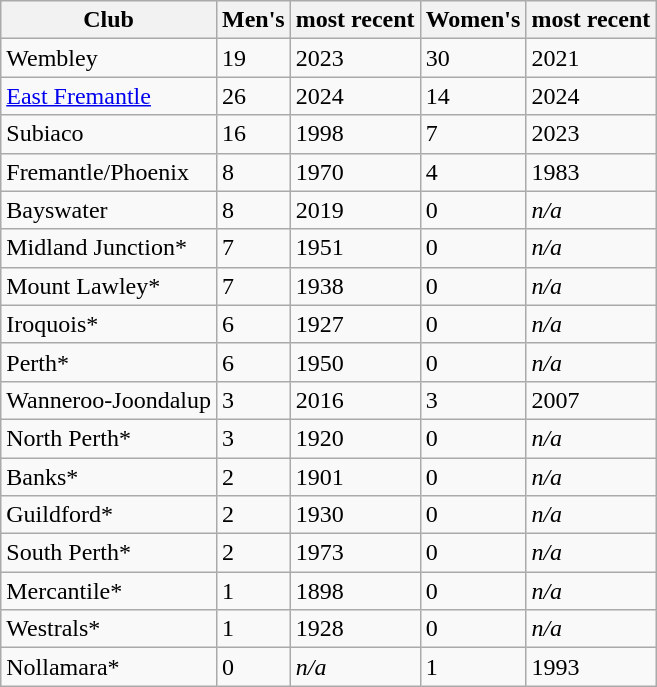<table class="wikitable sortable" border="1">
<tr>
<th>Club</th>
<th>Men's</th>
<th>most recent</th>
<th>Women's</th>
<th>most recent</th>
</tr>
<tr>
<td>Wembley</td>
<td>19</td>
<td>2023</td>
<td>30</td>
<td>2021</td>
</tr>
<tr>
<td><a href='#'>East Fremantle</a></td>
<td>26</td>
<td>2024</td>
<td>14</td>
<td>2024</td>
</tr>
<tr>
<td>Subiaco</td>
<td>16</td>
<td>1998</td>
<td>7</td>
<td>2023</td>
</tr>
<tr>
<td>Fremantle/Phoenix</td>
<td>8</td>
<td>1970</td>
<td>4</td>
<td>1983</td>
</tr>
<tr>
<td>Bayswater</td>
<td>8</td>
<td>2019</td>
<td>0</td>
<td><em>n/a</em></td>
</tr>
<tr>
<td>Midland Junction*</td>
<td>7</td>
<td>1951</td>
<td>0</td>
<td><em>n/a</em></td>
</tr>
<tr>
<td>Mount Lawley*</td>
<td>7</td>
<td>1938</td>
<td>0</td>
<td><em>n/a</em></td>
</tr>
<tr>
<td>Iroquois*</td>
<td>6</td>
<td>1927</td>
<td>0</td>
<td><em>n/a</em></td>
</tr>
<tr>
<td>Perth*</td>
<td>6</td>
<td>1950</td>
<td>0</td>
<td><em>n/a</em></td>
</tr>
<tr>
<td>Wanneroo-Joondalup</td>
<td>3</td>
<td>2016</td>
<td>3</td>
<td>2007</td>
</tr>
<tr>
<td>North Perth*</td>
<td>3</td>
<td>1920</td>
<td>0</td>
<td><em>n/a</em></td>
</tr>
<tr>
<td>Banks*</td>
<td>2</td>
<td>1901</td>
<td>0</td>
<td><em>n/a</em></td>
</tr>
<tr>
<td>Guildford*</td>
<td>2</td>
<td>1930</td>
<td>0</td>
<td><em>n/a</em></td>
</tr>
<tr>
<td>South Perth*</td>
<td>2</td>
<td>1973</td>
<td>0</td>
<td><em>n/a</em></td>
</tr>
<tr>
<td>Mercantile*</td>
<td>1</td>
<td>1898</td>
<td>0</td>
<td><em>n/a</em></td>
</tr>
<tr>
<td>Westrals*</td>
<td>1</td>
<td>1928</td>
<td>0</td>
<td><em>n/a</em></td>
</tr>
<tr>
<td>Nollamara*</td>
<td>0</td>
<td><em>n/a</em></td>
<td>1</td>
<td>1993</td>
</tr>
</table>
